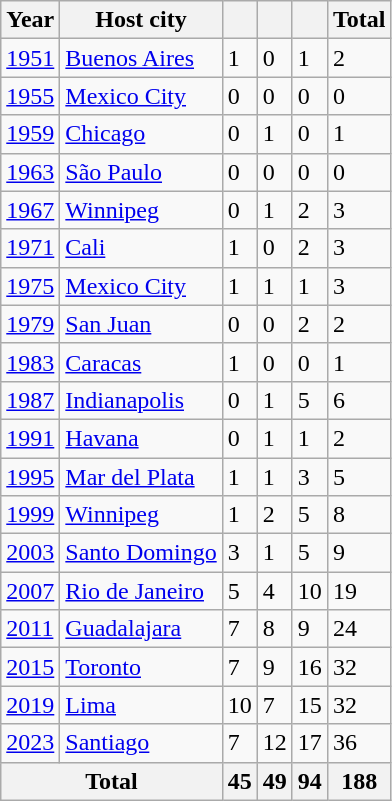<table class="wikitable sortable">
<tr>
<th>Year</th>
<th>Host city</th>
<th></th>
<th></th>
<th></th>
<th>Total</th>
</tr>
<tr>
<td><a href='#'>1951</a></td>
<td><a href='#'>Buenos Aires</a></td>
<td>1</td>
<td>0</td>
<td>1</td>
<td>2</td>
</tr>
<tr>
<td><a href='#'>1955</a></td>
<td><a href='#'>Mexico City</a></td>
<td>0</td>
<td>0</td>
<td>0</td>
<td>0</td>
</tr>
<tr>
<td><a href='#'>1959</a></td>
<td><a href='#'>Chicago</a></td>
<td>0</td>
<td>1</td>
<td>0</td>
<td>1</td>
</tr>
<tr>
<td><a href='#'>1963</a></td>
<td><a href='#'>São Paulo</a></td>
<td>0</td>
<td>0</td>
<td>0</td>
<td>0</td>
</tr>
<tr>
<td><a href='#'>1967</a></td>
<td><a href='#'>Winnipeg</a></td>
<td>0</td>
<td>1</td>
<td>2</td>
<td>3</td>
</tr>
<tr>
<td><a href='#'>1971</a></td>
<td><a href='#'>Cali</a></td>
<td>1</td>
<td>0</td>
<td>2</td>
<td>3</td>
</tr>
<tr>
<td><a href='#'>1975</a></td>
<td><a href='#'>Mexico City</a></td>
<td>1</td>
<td>1</td>
<td>1</td>
<td>3</td>
</tr>
<tr>
<td><a href='#'>1979</a></td>
<td><a href='#'>San Juan</a></td>
<td>0</td>
<td>0</td>
<td>2</td>
<td>2</td>
</tr>
<tr>
<td><a href='#'>1983</a></td>
<td><a href='#'>Caracas</a></td>
<td>1</td>
<td>0</td>
<td>0</td>
<td>1</td>
</tr>
<tr>
<td><a href='#'>1987</a></td>
<td><a href='#'>Indianapolis</a></td>
<td>0</td>
<td>1</td>
<td>5</td>
<td>6</td>
</tr>
<tr>
<td><a href='#'>1991</a></td>
<td><a href='#'>Havana</a></td>
<td>0</td>
<td>1</td>
<td>1</td>
<td>2</td>
</tr>
<tr>
<td><a href='#'>1995</a></td>
<td><a href='#'>Mar del Plata</a></td>
<td>1</td>
<td>1</td>
<td>3</td>
<td>5</td>
</tr>
<tr>
<td><a href='#'>1999</a></td>
<td><a href='#'>Winnipeg</a></td>
<td>1</td>
<td>2</td>
<td>5</td>
<td>8</td>
</tr>
<tr>
<td><a href='#'>2003</a></td>
<td><a href='#'>Santo Domingo</a></td>
<td>3</td>
<td>1</td>
<td>5</td>
<td>9</td>
</tr>
<tr>
<td><a href='#'>2007</a></td>
<td><a href='#'>Rio de Janeiro</a></td>
<td>5</td>
<td>4</td>
<td>10</td>
<td>19</td>
</tr>
<tr>
<td><a href='#'>2011</a></td>
<td><a href='#'>Guadalajara</a></td>
<td>7</td>
<td>8</td>
<td>9</td>
<td>24</td>
</tr>
<tr>
<td><a href='#'>2015</a></td>
<td><a href='#'>Toronto</a></td>
<td>7</td>
<td>9</td>
<td>16</td>
<td>32</td>
</tr>
<tr>
<td><a href='#'>2019</a></td>
<td><a href='#'>Lima</a></td>
<td>10</td>
<td>7</td>
<td>15</td>
<td>32</td>
</tr>
<tr>
<td><a href='#'>2023</a></td>
<td><a href='#'>Santiago</a></td>
<td>7</td>
<td>12</td>
<td>17</td>
<td>36</td>
</tr>
<tr>
<th colspan="2">Total</th>
<th>45</th>
<th>49</th>
<th>94</th>
<th>188</th>
</tr>
</table>
